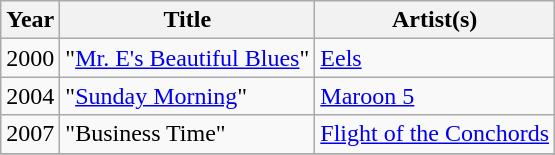<table class="wikitable sortable">
<tr>
<th>Year</th>
<th>Title</th>
<th>Artist(s)</th>
</tr>
<tr>
<td>2000</td>
<td>"<a href='#'>Mr. E's Beautiful Blues</a>"</td>
<td><a href='#'>Eels</a></td>
</tr>
<tr>
<td>2004</td>
<td>"<a href='#'>Sunday Morning</a>"</td>
<td><a href='#'>Maroon 5</a></td>
</tr>
<tr>
<td>2007</td>
<td>"Business Time"</td>
<td><a href='#'>Flight of the Conchords</a></td>
</tr>
<tr>
</tr>
</table>
